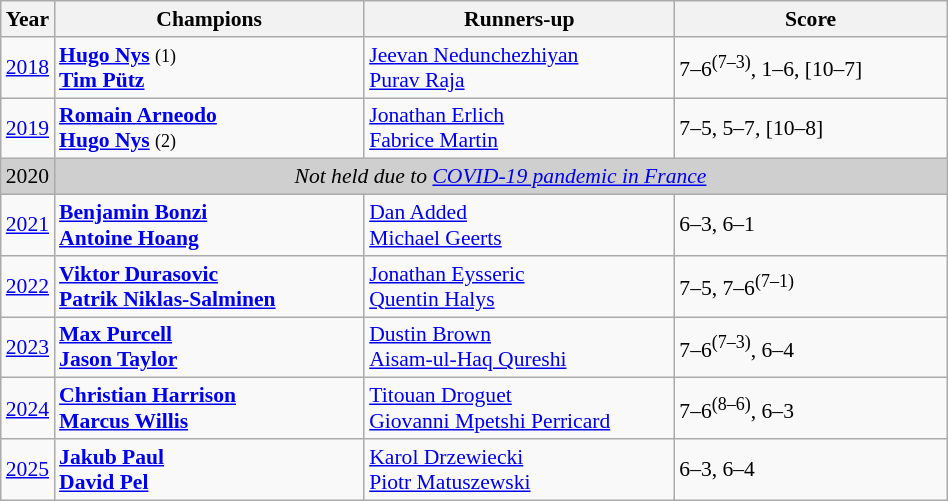<table class="wikitable" style="font-size:90%">
<tr>
<th>Year</th>
<th width="200">Champions</th>
<th width="200">Runners-up</th>
<th width="175">Score</th>
</tr>
<tr>
<td><a href='#'>2018</a></td>
<td> <strong><a href='#'>Hugo Nys</a></strong> <small>(1)</small><br> <strong><a href='#'>Tim Pütz</a></strong></td>
<td> <a href='#'>Jeevan Nedunchezhiyan</a><br> <a href='#'>Purav Raja</a></td>
<td>7–6<sup>(7–3)</sup>, 1–6, [10–7]</td>
</tr>
<tr>
<td><a href='#'>2019</a></td>
<td> <strong><a href='#'>Romain Arneodo</a></strong><br> <strong><a href='#'>Hugo Nys</a></strong> <small>(2)</small></td>
<td> <a href='#'>Jonathan Erlich</a><br> <a href='#'>Fabrice Martin</a></td>
<td>7–5, 5–7, [10–8]</td>
</tr>
<tr>
<td style="background:#cfcfcf">2020</td>
<td colspan=3 align=center style="background:#cfcfcf"><em>Not held due to <a href='#'>COVID-19 pandemic in France</a></em></td>
</tr>
<tr>
<td><a href='#'>2021</a></td>
<td> <strong><a href='#'>Benjamin Bonzi</a></strong><br> <strong><a href='#'>Antoine Hoang</a></strong></td>
<td> <a href='#'>Dan Added</a><br> <a href='#'>Michael Geerts</a></td>
<td>6–3, 6–1</td>
</tr>
<tr>
<td><a href='#'>2022</a></td>
<td> <strong><a href='#'>Viktor Durasovic</a></strong><br> <strong><a href='#'>Patrik Niklas-Salminen</a></strong></td>
<td> <a href='#'>Jonathan Eysseric</a><br> <a href='#'>Quentin Halys</a></td>
<td>7–5, 7–6<sup>(7–1)</sup></td>
</tr>
<tr>
<td><a href='#'>2023</a></td>
<td> <strong><a href='#'>Max Purcell</a></strong><br> <strong><a href='#'>Jason Taylor</a></strong></td>
<td> <a href='#'>Dustin Brown</a><br> <a href='#'>Aisam-ul-Haq Qureshi</a></td>
<td>7–6<sup>(7–3)</sup>, 6–4</td>
</tr>
<tr>
<td><a href='#'>2024</a></td>
<td> <strong><a href='#'>Christian Harrison</a></strong><br> <strong><a href='#'>Marcus Willis</a></strong></td>
<td> <a href='#'>Titouan Droguet</a><br> <a href='#'>Giovanni Mpetshi Perricard</a></td>
<td>7–6<sup>(8–6)</sup>, 6–3</td>
</tr>
<tr>
<td><a href='#'>2025</a></td>
<td> <strong><a href='#'>Jakub Paul</a></strong><br> <strong><a href='#'>David Pel</a></strong></td>
<td> <a href='#'>Karol Drzewiecki</a><br> <a href='#'>Piotr Matuszewski</a></td>
<td>6–3, 6–4</td>
</tr>
</table>
